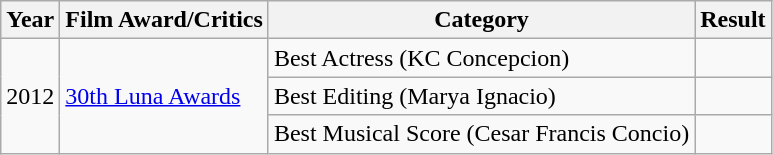<table class="wikitable">
<tr>
<th>Year</th>
<th>Film Award/Critics</th>
<th>Category</th>
<th>Result</th>
</tr>
<tr>
<td rowspan=3>2012</td>
<td rowspan=3><a href='#'>30th Luna Awards</a></td>
<td>Best Actress (KC Concepcion)</td>
<td></td>
</tr>
<tr>
<td>Best Editing (Marya Ignacio)</td>
<td></td>
</tr>
<tr>
<td>Best Musical Score (Cesar Francis Concio)</td>
<td></td>
</tr>
</table>
